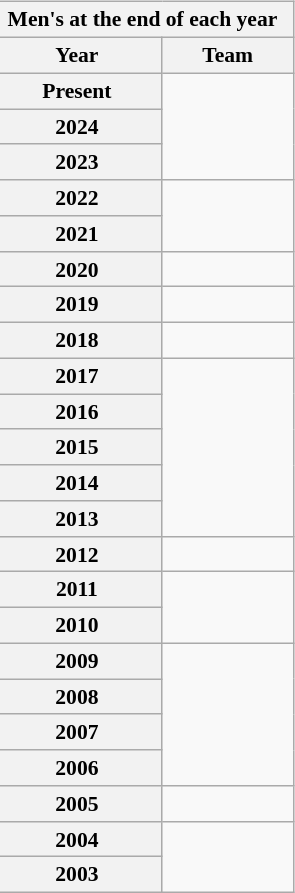<table width=auto>
<tr>
<td><br><table class="wikitable" style="float:right; font-size:90%; width:100%">
<tr>
<th colspan=2>Men's at the end of each year</th>
</tr>
<tr>
<th>Year</th>
<th>Team</th>
</tr>
<tr>
<th>Present</th>
<td rowspan=3></td>
</tr>
<tr>
<th>2024</th>
</tr>
<tr>
<th>2023</th>
</tr>
<tr>
<th>2022</th>
<td rowspan=2></td>
</tr>
<tr>
<th>2021</th>
</tr>
<tr>
<th>2020</th>
<td></td>
</tr>
<tr>
<th>2019</th>
<td></td>
</tr>
<tr>
<th>2018</th>
<td></td>
</tr>
<tr>
<th>2017</th>
<td rowspan="5"></td>
</tr>
<tr>
<th>2016</th>
</tr>
<tr>
<th>2015</th>
</tr>
<tr>
<th>2014</th>
</tr>
<tr>
<th>2013</th>
</tr>
<tr>
<th>2012</th>
<td></td>
</tr>
<tr>
<th>2011</th>
<td rowspan="2"></td>
</tr>
<tr>
<th>2010</th>
</tr>
<tr>
<th>2009</th>
<td rowspan="4"></td>
</tr>
<tr>
<th>2008</th>
</tr>
<tr>
<th>2007</th>
</tr>
<tr>
<th>2006</th>
</tr>
<tr>
<th>2005</th>
<td></td>
</tr>
<tr>
<th>2004</th>
<td rowspan=2></td>
</tr>
<tr>
<th>2003</th>
</tr>
</table>
</td>
</tr>
<tr>
</tr>
</table>
